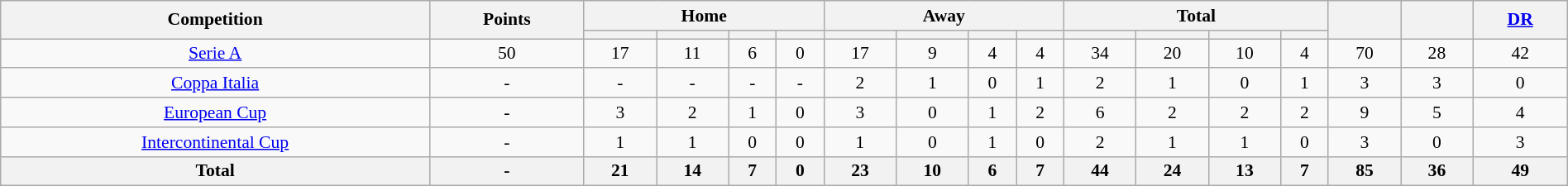<table class = "wikitable" style="font-size:90%;width:100%;margin:auto;clear:both;text-align:center;">
<tr>
<th rowspan="2">Competition</th>
<th rowspan="2">Points</th>
<th colspan="4">Home</th>
<th colspan="4">Away</th>
<th colspan="4">Total</th>
<th rowspan="2"></th>
<th rowspan="2"></th>
<th rowspan="2"><a href='#'>DR</a></th>
</tr>
<tr>
<th></th>
<th></th>
<th></th>
<th></th>
<th></th>
<th></th>
<th></th>
<th></th>
<th></th>
<th></th>
<th></th>
<th></th>
</tr>
<tr>
<td><a href='#'>Serie A</a></td>
<td>50</td>
<td>17</td>
<td>11</td>
<td>6</td>
<td>0</td>
<td>17</td>
<td>9</td>
<td>4</td>
<td>4</td>
<td>34</td>
<td>20</td>
<td>10</td>
<td>4</td>
<td>70</td>
<td>28</td>
<td>42</td>
</tr>
<tr>
<td><a href='#'>Coppa Italia</a></td>
<td>-</td>
<td>-</td>
<td>-</td>
<td>-</td>
<td>-</td>
<td>2</td>
<td>1</td>
<td>0</td>
<td>1</td>
<td>2</td>
<td>1</td>
<td>0</td>
<td>1</td>
<td>3</td>
<td>3</td>
<td>0</td>
</tr>
<tr>
<td><a href='#'>European Cup</a></td>
<td>-</td>
<td>3</td>
<td>2</td>
<td>1</td>
<td>0</td>
<td>3</td>
<td>0</td>
<td>1</td>
<td>2</td>
<td>6</td>
<td>2</td>
<td>2</td>
<td>2</td>
<td>9</td>
<td>5</td>
<td>4</td>
</tr>
<tr>
<td><a href='#'>Intercontinental Cup</a></td>
<td>-</td>
<td>1</td>
<td>1</td>
<td>0</td>
<td>0</td>
<td>1</td>
<td>0</td>
<td>1</td>
<td>0</td>
<td>2</td>
<td>1</td>
<td>1</td>
<td>0</td>
<td>3</td>
<td>0</td>
<td>3</td>
</tr>
<tr>
<th>Total</th>
<th>-</th>
<th>21</th>
<th>14</th>
<th>7</th>
<th>0</th>
<th>23</th>
<th>10</th>
<th>6</th>
<th>7</th>
<th>44</th>
<th>24</th>
<th>13</th>
<th>7</th>
<th>85</th>
<th>36</th>
<th>49</th>
</tr>
</table>
